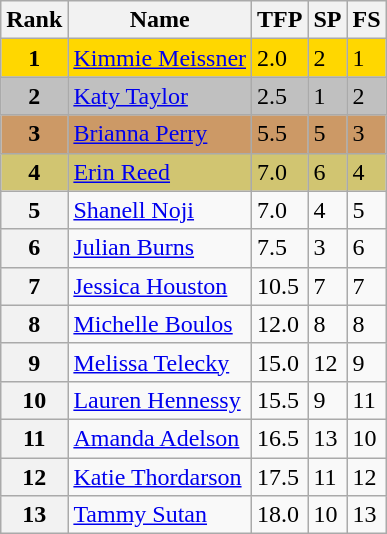<table class="wikitable">
<tr>
<th>Rank</th>
<th>Name</th>
<th>TFP</th>
<th>SP</th>
<th>FS</th>
</tr>
<tr bgcolor="gold">
<td align="center"><strong>1</strong></td>
<td><a href='#'>Kimmie Meissner</a></td>
<td>2.0</td>
<td>2</td>
<td>1</td>
</tr>
<tr bgcolor="silver">
<td align="center"><strong>2</strong></td>
<td><a href='#'>Katy Taylor</a></td>
<td>2.5</td>
<td>1</td>
<td>2</td>
</tr>
<tr bgcolor="cc9966">
<td align="center"><strong>3</strong></td>
<td><a href='#'>Brianna Perry</a></td>
<td>5.5</td>
<td>5</td>
<td>3</td>
</tr>
<tr bgcolor="#d1c571">
<td align="center"><strong>4</strong></td>
<td><a href='#'>Erin Reed</a></td>
<td>7.0</td>
<td>6</td>
<td>4</td>
</tr>
<tr>
<th>5</th>
<td><a href='#'>Shanell Noji</a></td>
<td>7.0</td>
<td>4</td>
<td>5</td>
</tr>
<tr>
<th>6</th>
<td><a href='#'>Julian Burns</a></td>
<td>7.5</td>
<td>3</td>
<td>6</td>
</tr>
<tr>
<th>7</th>
<td><a href='#'>Jessica Houston</a></td>
<td>10.5</td>
<td>7</td>
<td>7</td>
</tr>
<tr>
<th>8</th>
<td><a href='#'>Michelle Boulos</a></td>
<td>12.0</td>
<td>8</td>
<td>8</td>
</tr>
<tr>
<th>9</th>
<td><a href='#'>Melissa Telecky</a></td>
<td>15.0</td>
<td>12</td>
<td>9</td>
</tr>
<tr>
<th>10</th>
<td><a href='#'>Lauren Hennessy</a></td>
<td>15.5</td>
<td>9</td>
<td>11</td>
</tr>
<tr>
<th>11</th>
<td><a href='#'>Amanda Adelson</a></td>
<td>16.5</td>
<td>13</td>
<td>10</td>
</tr>
<tr>
<th>12</th>
<td><a href='#'>Katie Thordarson</a></td>
<td>17.5</td>
<td>11</td>
<td>12</td>
</tr>
<tr>
<th>13</th>
<td><a href='#'>Tammy Sutan</a></td>
<td>18.0</td>
<td>10</td>
<td>13</td>
</tr>
</table>
